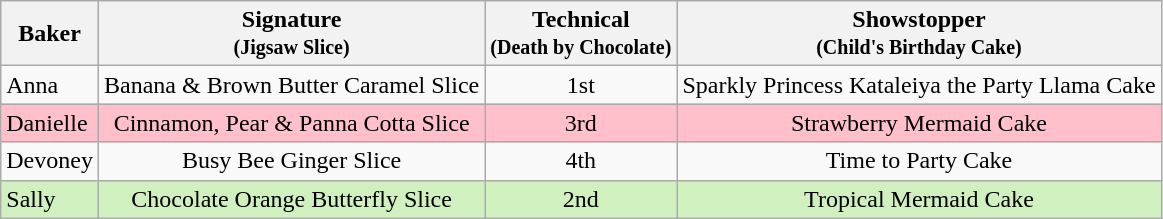<table class="wikitable" style="text-align:center;">
<tr>
<th>Baker</th>
<th>Signature<br><small>(Jigsaw Slice)</small></th>
<th>Technical<br><small>(Death by Chocolate)</small></th>
<th>Showstopper<br><small>(Child's Birthday Cake)</small></th>
</tr>
<tr>
<td align="left">Anna</td>
<td>Banana & Brown Butter Caramel Slice</td>
<td>1st</td>
<td>Sparkly Princess Kataleiya the Party Llama Cake</td>
</tr>
<tr style="background:pink;">
<td align="left">Danielle</td>
<td>Cinnamon, Pear & Panna Cotta Slice</td>
<td>3rd</td>
<td>Strawberry Mermaid Cake</td>
</tr>
<tr>
<td align="left">Devoney</td>
<td>Busy Bee Ginger Slice</td>
<td>4th</td>
<td>Time to Party Cake</td>
</tr>
<tr style="background:#d0f0c0;">
<td align="left">Sally</td>
<td>Chocolate Orange Butterfly Slice</td>
<td>2nd</td>
<td>Tropical Mermaid Cake</td>
</tr>
</table>
